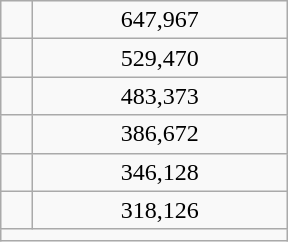<table class="wikitable" style="float:right; width:12em; text-align:center;">
<tr>
<td></td>
<td>647,967</td>
</tr>
<tr>
<td></td>
<td>529,470</td>
</tr>
<tr>
<td></td>
<td>483,373</td>
</tr>
<tr>
<td></td>
<td>386,672</td>
</tr>
<tr>
<td></td>
<td>346,128</td>
</tr>
<tr>
<td></td>
<td>318,126</td>
</tr>
<tr>
<td colspan=2></td>
</tr>
</table>
